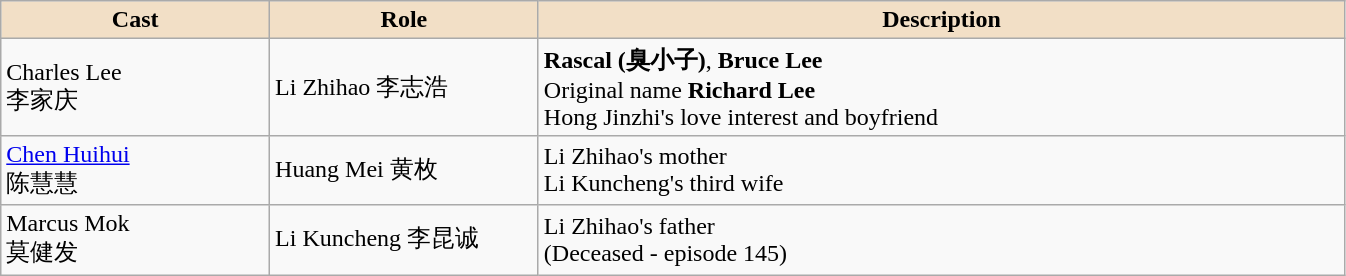<table class="wikitable">
<tr>
<th style="background:#f2dfc6; width:16%">Cast</th>
<th style="background:#f2dfc6; width:16%">Role</th>
<th style="background:#f2dfc6; width:48%">Description</th>
</tr>
<tr>
<td>Charles Lee<br>李家庆</td>
<td>Li Zhihao 李志浩</td>
<td><strong>Rascal (臭小子)</strong>, <strong>Bruce Lee</strong><br>Original name <strong>Richard Lee</strong><br>Hong Jinzhi's love interest and boyfriend</td>
</tr>
<tr>
<td><a href='#'>Chen Huihui</a><br>陈慧慧</td>
<td>Huang Mei 黄枚</td>
<td>Li Zhihao's mother<br>Li Kuncheng's third wife</td>
</tr>
<tr>
<td>Marcus Mok<br>莫健发</td>
<td>Li Kuncheng 李昆诚</td>
<td>Li Zhihao's father<br>(Deceased - episode 145)</td>
</tr>
</table>
